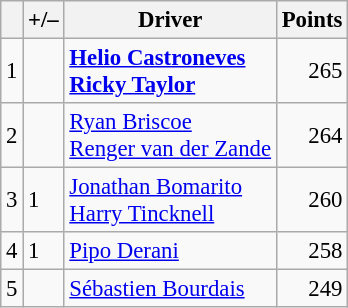<table class="wikitable" style="font-size: 95%;">
<tr>
<th scope="col"></th>
<th scope="col">+/–</th>
<th scope="col">Driver</th>
<th scope="col">Points</th>
</tr>
<tr>
<td align=center>1</td>
<td align="left"></td>
<td><strong> <a href='#'>Helio Castroneves</a><br> <a href='#'>Ricky Taylor</a></strong></td>
<td align=right>265</td>
</tr>
<tr>
<td align=center>2</td>
<td align="left"></td>
<td> <a href='#'>Ryan Briscoe</a><br> <a href='#'>Renger van der Zande</a></td>
<td align=right>264</td>
</tr>
<tr>
<td align=center>3</td>
<td align="left"> 1</td>
<td> <a href='#'>Jonathan Bomarito</a><br> <a href='#'>Harry Tincknell</a></td>
<td align=right>260</td>
</tr>
<tr>
<td align=center>4</td>
<td align="left"> 1</td>
<td> <a href='#'>Pipo Derani</a></td>
<td align=right>258</td>
</tr>
<tr>
<td align=center>5</td>
<td align="left"></td>
<td> <a href='#'>Sébastien Bourdais</a></td>
<td align=right>249</td>
</tr>
</table>
